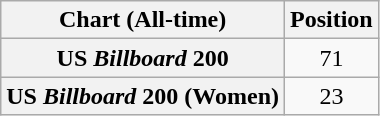<table class="wikitable sortable plainrowheaders" style="text-align:center">
<tr>
<th>Chart (All-time)</th>
<th>Position</th>
</tr>
<tr>
<th scope="row">US <em>Billboard</em> 200</th>
<td>71</td>
</tr>
<tr>
<th scope="row">US <em>Billboard</em> 200 (Women)</th>
<td>23</td>
</tr>
</table>
